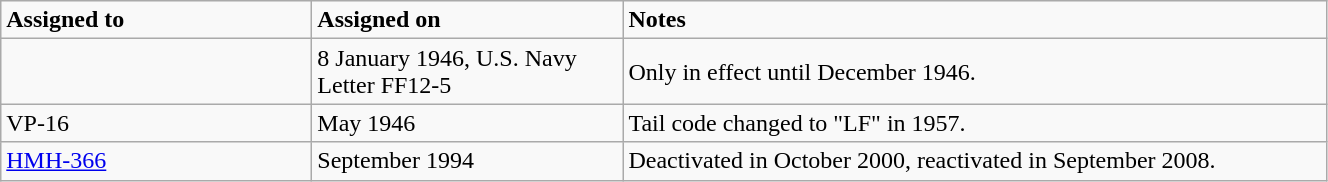<table class="wikitable" style="width: 70%;">
<tr>
<td style="width: 200px;"><strong>Assigned to</strong></td>
<td style="width: 200px;"><strong>Assigned on</strong></td>
<td><strong>Notes</strong></td>
</tr>
<tr>
<td></td>
<td>8 January 1946, U.S. Navy Letter FF12-5</td>
<td>Only in effect until December 1946.</td>
</tr>
<tr>
<td>VP-16</td>
<td>May 1946</td>
<td>Tail code changed to "LF" in 1957.</td>
</tr>
<tr>
<td><a href='#'>HMH-366</a></td>
<td>September 1994</td>
<td>Deactivated in October 2000, reactivated in September 2008.</td>
</tr>
</table>
